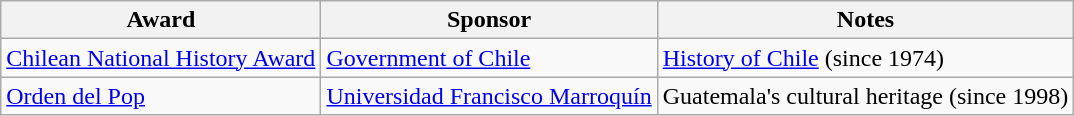<table class="wikitable sortable">
<tr>
<th>Award</th>
<th>Sponsor</th>
<th>Notes</th>
</tr>
<tr>
<td><a href='#'>Chilean National History Award</a></td>
<td><a href='#'>Government of Chile</a></td>
<td><a href='#'>History of Chile</a> (since 1974)</td>
</tr>
<tr>
<td><a href='#'>Orden del Pop</a></td>
<td><a href='#'>Universidad Francisco Marroquín</a></td>
<td>Guatemala's cultural heritage (since 1998)</td>
</tr>
</table>
